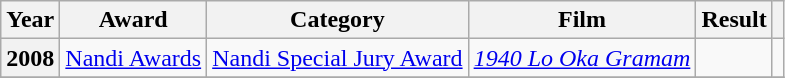<table class="wikitable plainrowheaders sortable">
<tr>
<th scope="col">Year</th>
<th scope="col">Award</th>
<th scope="col">Category</th>
<th scope="col">Film</th>
<th scope="col">Result</th>
<th scope="col"></th>
</tr>
<tr>
<th scope="row">2008</th>
<td><a href='#'>Nandi Awards</a></td>
<td><a href='#'>Nandi Special Jury Award</a></td>
<td><em><a href='#'>1940 Lo Oka Gramam</a></em></td>
<td></td>
<td></td>
</tr>
<tr>
</tr>
</table>
